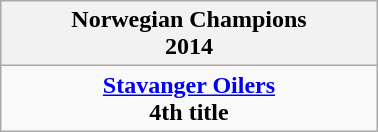<table class="wikitable" style="text-align: center; margin: 0 auto; width: 20%">
<tr>
<th>Norwegian Champions<br>2014</th>
</tr>
<tr>
<td><strong><a href='#'>Stavanger Oilers</a></strong><br><strong>4th title</strong></td>
</tr>
</table>
